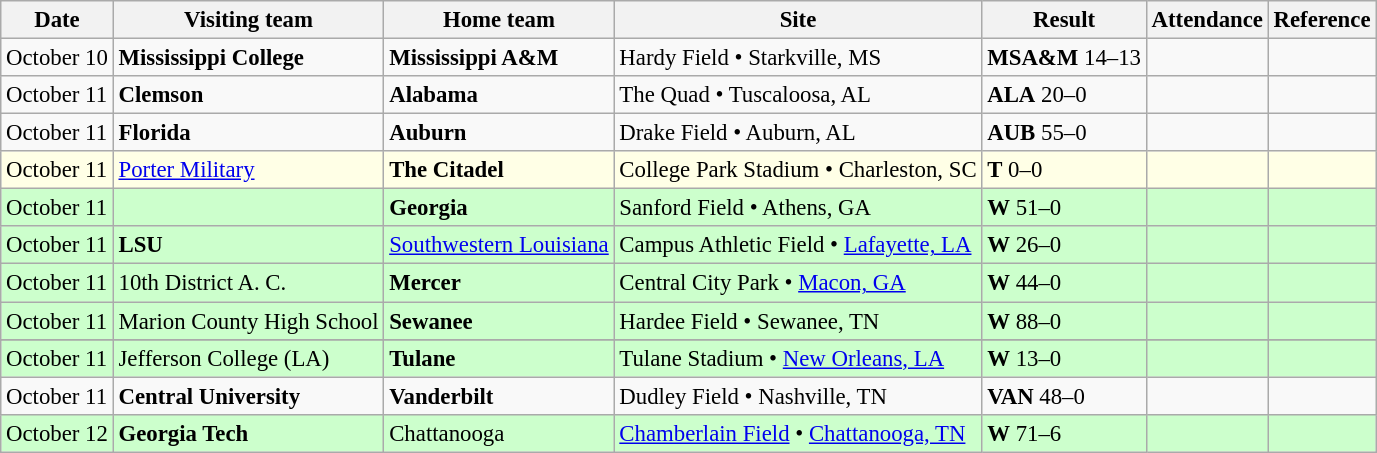<table class="wikitable" style="font-size:95%;">
<tr>
<th>Date</th>
<th>Visiting team</th>
<th>Home team</th>
<th>Site</th>
<th>Result</th>
<th>Attendance</th>
<th class="unsortable">Reference</th>
</tr>
<tr bgcolor=>
<td>October 10</td>
<td><strong>Mississippi College</strong></td>
<td><strong>Mississippi A&M</strong></td>
<td>Hardy Field • Starkville, MS</td>
<td><strong>MSA&M</strong> 14–13</td>
<td></td>
<td></td>
</tr>
<tr bgcolor=>
<td>October 11</td>
<td><strong>Clemson</strong></td>
<td><strong>Alabama</strong></td>
<td>The Quad • Tuscaloosa, AL</td>
<td><strong>ALA</strong> 20–0</td>
<td></td>
<td></td>
</tr>
<tr bgcolor=>
<td>October 11</td>
<td><strong>Florida</strong></td>
<td><strong>Auburn</strong></td>
<td>Drake Field • Auburn, AL</td>
<td><strong>AUB</strong> 55–0</td>
<td></td>
<td></td>
</tr>
<tr bgcolor=ffffe6>
<td>October 11</td>
<td><a href='#'>Porter Military</a></td>
<td><strong>The Citadel</strong></td>
<td>College Park Stadium • Charleston, SC</td>
<td><strong>T</strong> 0–0</td>
<td></td>
<td></td>
</tr>
<tr bgcolor=ccffcc>
<td>October 11</td>
<td></td>
<td><strong>Georgia</strong></td>
<td>Sanford Field • Athens, GA</td>
<td><strong>W</strong> 51–0</td>
<td></td>
<td></td>
</tr>
<tr bgcolor=ccffcc>
<td>October 11</td>
<td><strong>LSU</strong></td>
<td><a href='#'>Southwestern Louisiana</a></td>
<td>Campus Athletic Field • <a href='#'>Lafayette, LA</a></td>
<td><strong>W</strong> 26–0</td>
<td></td>
<td></td>
</tr>
<tr bgcolor=ccffcc>
<td>October 11</td>
<td>10th District A. C.</td>
<td><strong>Mercer</strong></td>
<td>Central City Park • <a href='#'>Macon, GA</a></td>
<td><strong>W</strong> 44–0</td>
<td></td>
<td></td>
</tr>
<tr bgcolor=ccffcc>
<td>October 11</td>
<td>Marion County High School</td>
<td><strong>Sewanee</strong></td>
<td>Hardee Field • Sewanee, TN</td>
<td><strong>W</strong> 88–0</td>
<td></td>
<td></td>
</tr>
<tr bgcolor=ccffcc>
</tr>
<tr October 11||Maryville (TN)||>
</tr>
<tr bgcolor=ccffcc>
<td>October 11</td>
<td>Jefferson College (LA)</td>
<td><strong>Tulane</strong></td>
<td>Tulane Stadium • <a href='#'>New Orleans, LA</a></td>
<td><strong>W</strong> 13–0</td>
<td></td>
<td></td>
</tr>
<tr bgcolor=>
<td>October 11</td>
<td><strong>Central University</strong></td>
<td><strong>Vanderbilt</strong></td>
<td>Dudley Field • Nashville, TN</td>
<td><strong>VAN</strong> 48–0</td>
<td></td>
<td></td>
</tr>
<tr bgcolor=ccffcc>
<td>October 12</td>
<td><strong>Georgia Tech</strong></td>
<td>Chattanooga</td>
<td><a href='#'>Chamberlain Field</a> • <a href='#'>Chattanooga, TN</a></td>
<td><strong>W</strong> 71–6</td>
<td></td>
<td></td>
</tr>
</table>
